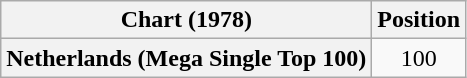<table class="wikitable plainrowheaders" style="text-align:center">
<tr>
<th>Chart (1978)</th>
<th>Position</th>
</tr>
<tr>
<th scope="row">Netherlands (Mega Single Top 100)</th>
<td>100</td>
</tr>
</table>
